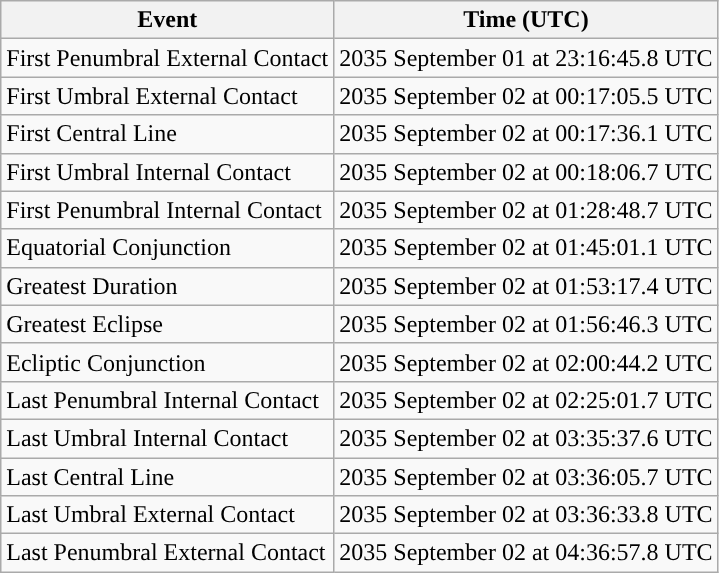<table class="wikitable">
<tr>
<th>Event</th>
<th>Time (UTC)</th>
</tr>
<tr>
<td>First Penumbral External Contact</td>
<td>2035 September 01 at 23:16:45.8 UTC</td>
</tr>
<tr>
<td>First Umbral External Contact</td>
<td>2035 September 02 at 00:17:05.5 UTC</td>
</tr>
<tr>
<td>First Central Line</td>
<td>2035 September 02 at 00:17:36.1 UTC</td>
</tr>
<tr>
<td>First Umbral Internal Contact</td>
<td>2035 September 02 at 00:18:06.7 UTC</td>
</tr>
<tr>
<td>First Penumbral Internal Contact</td>
<td>2035 September 02 at 01:28:48.7 UTC</td>
</tr>
<tr>
<td>Equatorial Conjunction</td>
<td>2035 September 02 at 01:45:01.1 UTC</td>
</tr>
<tr>
<td>Greatest Duration</td>
<td>2035 September 02 at 01:53:17.4 UTC</td>
</tr>
<tr>
<td>Greatest Eclipse</td>
<td>2035 September 02 at 01:56:46.3 UTC</td>
</tr>
<tr>
<td>Ecliptic Conjunction</td>
<td>2035 September 02 at 02:00:44.2 UTC</td>
</tr>
<tr>
<td>Last Penumbral Internal Contact</td>
<td>2035 September 02 at 02:25:01.7 UTC</td>
</tr>
<tr>
<td>Last Umbral Internal Contact</td>
<td>2035 September 02 at 03:35:37.6 UTC</td>
</tr>
<tr>
<td>Last Central Line</td>
<td>2035 September 02 at 03:36:05.7 UTC</td>
</tr>
<tr>
<td>Last Umbral External Contact</td>
<td>2035 September 02 at 03:36:33.8 UTC</td>
</tr>
<tr>
<td>Last Penumbral External Contact</td>
<td>2035 September 02 at 04:36:57.8 UTC</td>
</tr>
</table>
